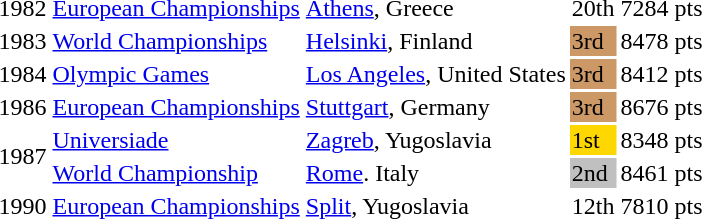<table>
<tr>
<td>1982</td>
<td><a href='#'>European Championships</a></td>
<td><a href='#'>Athens</a>, Greece</td>
<td>20th</td>
<td>7284 pts</td>
</tr>
<tr>
<td>1983</td>
<td><a href='#'>World Championships</a></td>
<td><a href='#'>Helsinki</a>, Finland</td>
<td bgcolor=cc9966>3rd</td>
<td>8478 pts</td>
</tr>
<tr>
<td>1984</td>
<td><a href='#'>Olympic Games</a></td>
<td><a href='#'>Los Angeles</a>, United States</td>
<td bgcolor=cc9966>3rd</td>
<td>8412 pts</td>
</tr>
<tr>
<td>1986</td>
<td><a href='#'>European Championships</a></td>
<td><a href='#'>Stuttgart</a>, Germany</td>
<td bgcolor=cc9966>3rd</td>
<td>8676 pts</td>
</tr>
<tr>
<td rowspan=2>1987</td>
<td><a href='#'>Universiade</a></td>
<td><a href='#'>Zagreb</a>, Yugoslavia</td>
<td bgcolor=gold>1st</td>
<td>8348 pts</td>
</tr>
<tr>
<td><a href='#'>World Championship</a></td>
<td><a href='#'>Rome</a>. Italy</td>
<td bgcolor=silver>2nd</td>
<td>8461 pts</td>
</tr>
<tr>
<td>1990</td>
<td><a href='#'>European Championships</a></td>
<td><a href='#'>Split</a>, Yugoslavia</td>
<td>12th</td>
<td>7810 pts</td>
</tr>
</table>
